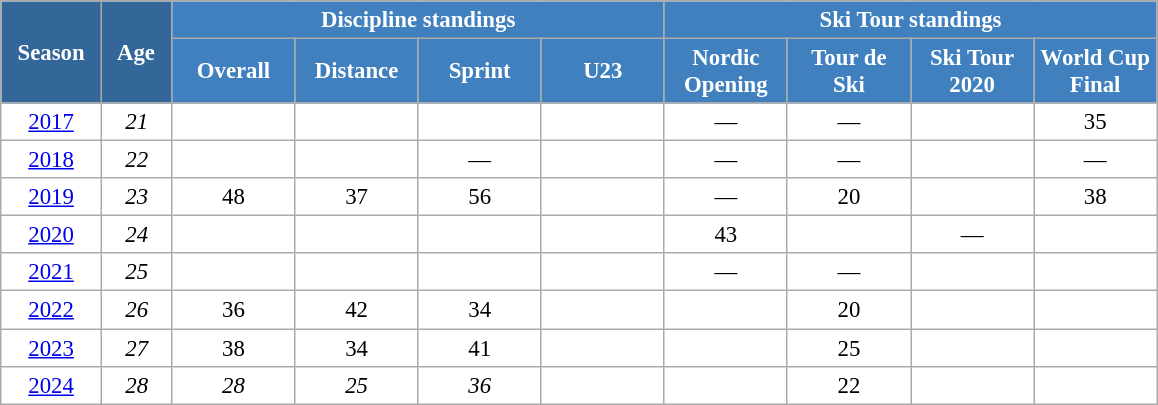<table class="wikitable" style="font-size:95%; text-align:center; border:grey solid 1px; border-collapse:collapse; background:#ffffff;">
<tr>
<th style="background-color:#369; color:white; width:60px;" rowspan="2"> Season </th>
<th style="background-color:#369; color:white; width:40px;" rowspan="2"> Age </th>
<th style="background-color:#4180be; color:white;" colspan="4">Discipline standings</th>
<th style="background-color:#4180be; color:white;" colspan="4">Ski Tour standings</th>
</tr>
<tr>
<th style="background-color:#4180be; color:white; width:75px;">Overall</th>
<th style="background-color:#4180be; color:white; width:75px;">Distance</th>
<th style="background-color:#4180be; color:white; width:75px;">Sprint</th>
<th style="background-color:#4180be; color:white; width:75px;">U23</th>
<th style="background-color:#4180be; color:white; width:75px;">Nordic<br>Opening</th>
<th style="background-color:#4180be; color:white; width:75px;">Tour de<br>Ski</th>
<th style="background-color:#4180be; color:white; width:75px;">Ski Tour<br>2020</th>
<th style="background-color:#4180be; color:white; width:75px;">World Cup<br>Final</th>
</tr>
<tr>
<td><a href='#'>2017</a></td>
<td><em>21</em></td>
<td></td>
<td></td>
<td></td>
<td></td>
<td>—</td>
<td>—</td>
<td></td>
<td>35</td>
</tr>
<tr>
<td><a href='#'>2018</a></td>
<td><em>22</em></td>
<td></td>
<td></td>
<td>—</td>
<td></td>
<td>—</td>
<td>—</td>
<td></td>
<td>—</td>
</tr>
<tr>
<td><a href='#'>2019</a></td>
<td><em>23</em></td>
<td>48</td>
<td>37</td>
<td>56</td>
<td></td>
<td>—</td>
<td>20</td>
<td></td>
<td>38</td>
</tr>
<tr>
<td><a href='#'>2020</a></td>
<td><em>24</em></td>
<td></td>
<td></td>
<td></td>
<td></td>
<td>43</td>
<td></td>
<td>—</td>
<td></td>
</tr>
<tr>
<td><a href='#'>2021</a></td>
<td><em>25</em></td>
<td></td>
<td></td>
<td></td>
<td></td>
<td>—</td>
<td>—</td>
<td></td>
<td></td>
</tr>
<tr>
<td><a href='#'>2022</a></td>
<td><em>26</em></td>
<td>36</td>
<td>42</td>
<td>34</td>
<td></td>
<td></td>
<td>20</td>
<td></td>
<td></td>
</tr>
<tr>
<td><a href='#'>2023</a></td>
<td><em>27</em></td>
<td>38</td>
<td>34</td>
<td>41</td>
<td></td>
<td></td>
<td>25</td>
<td></td>
<td></td>
</tr>
<tr>
<td><a href='#'>2024</a></td>
<td><em>28</em></td>
<td><em>28</em></td>
<td><em>25</em></td>
<td><em>36</em></td>
<td></td>
<td></td>
<td>22</td>
<td></td>
<td></td>
</tr>
</table>
